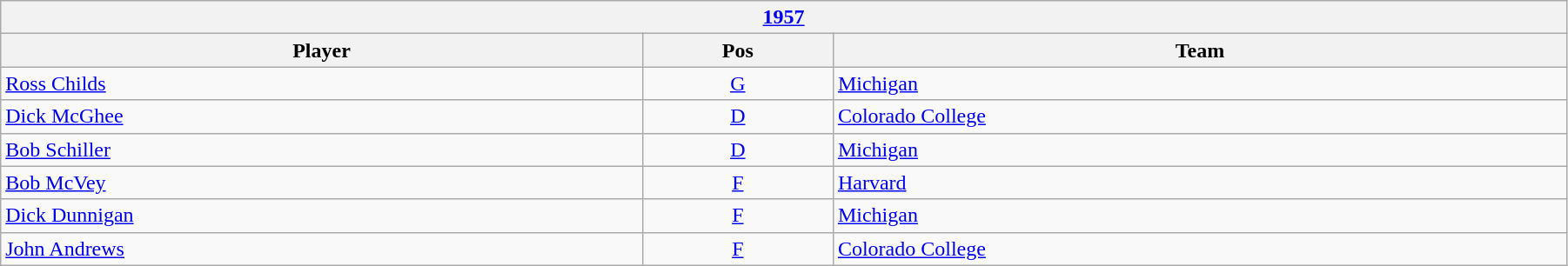<table class="wikitable" width=95%>
<tr>
<th colspan=3><a href='#'>1957</a></th>
</tr>
<tr>
<th>Player</th>
<th>Pos</th>
<th>Team</th>
</tr>
<tr>
<td><a href='#'>Ross Childs</a></td>
<td style="text-align:center;"><a href='#'>G</a></td>
<td><a href='#'>Michigan</a></td>
</tr>
<tr>
<td><a href='#'>Dick McGhee</a></td>
<td style="text-align:center;"><a href='#'>D</a></td>
<td><a href='#'>Colorado College</a></td>
</tr>
<tr>
<td><a href='#'>Bob Schiller</a></td>
<td style="text-align:center;"><a href='#'>D</a></td>
<td><a href='#'>Michigan</a></td>
</tr>
<tr>
<td><a href='#'>Bob McVey</a></td>
<td style="text-align:center;"><a href='#'>F</a></td>
<td><a href='#'>Harvard</a></td>
</tr>
<tr>
<td><a href='#'>Dick Dunnigan</a></td>
<td style="text-align:center;"><a href='#'>F</a></td>
<td><a href='#'>Michigan</a></td>
</tr>
<tr>
<td><a href='#'>John Andrews</a></td>
<td style="text-align:center;"><a href='#'>F</a></td>
<td><a href='#'>Colorado College</a></td>
</tr>
</table>
